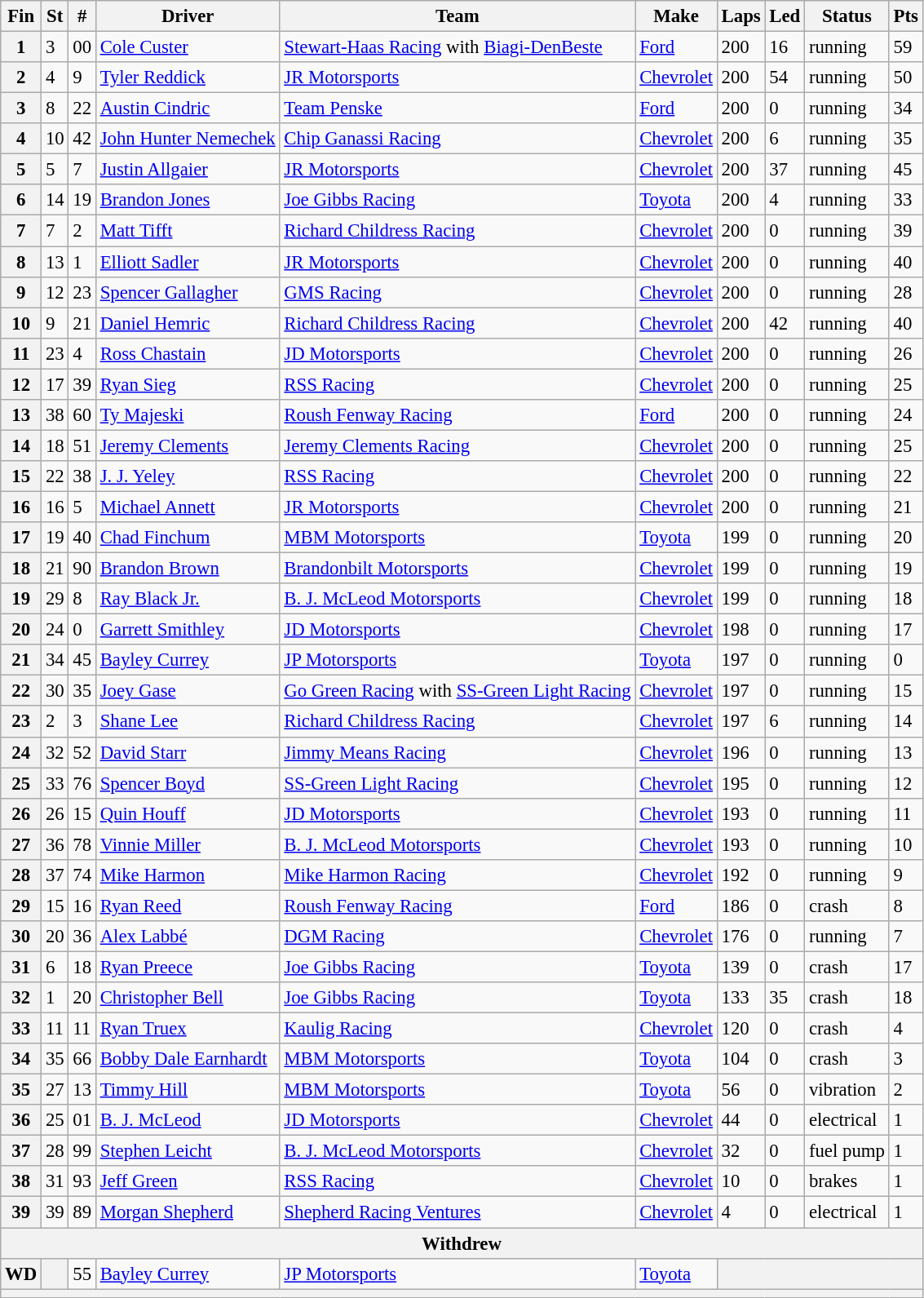<table class="wikitable" style="font-size:95%">
<tr>
<th>Fin</th>
<th>St</th>
<th>#</th>
<th>Driver</th>
<th>Team</th>
<th>Make</th>
<th>Laps</th>
<th>Led</th>
<th>Status</th>
<th>Pts</th>
</tr>
<tr>
<th>1</th>
<td>3</td>
<td>00</td>
<td><a href='#'>Cole Custer</a></td>
<td><a href='#'>Stewart-Haas Racing</a> with <a href='#'>Biagi-DenBeste</a></td>
<td><a href='#'>Ford</a></td>
<td>200</td>
<td>16</td>
<td>running</td>
<td>59</td>
</tr>
<tr>
<th>2</th>
<td>4</td>
<td>9</td>
<td><a href='#'>Tyler Reddick</a></td>
<td><a href='#'>JR Motorsports</a></td>
<td><a href='#'>Chevrolet</a></td>
<td>200</td>
<td>54</td>
<td>running</td>
<td>50</td>
</tr>
<tr>
<th>3</th>
<td>8</td>
<td>22</td>
<td><a href='#'>Austin Cindric</a></td>
<td><a href='#'>Team Penske</a></td>
<td><a href='#'>Ford</a></td>
<td>200</td>
<td>0</td>
<td>running</td>
<td>34</td>
</tr>
<tr>
<th>4</th>
<td>10</td>
<td>42</td>
<td><a href='#'>John Hunter Nemechek</a></td>
<td><a href='#'>Chip Ganassi Racing</a></td>
<td><a href='#'>Chevrolet</a></td>
<td>200</td>
<td>6</td>
<td>running</td>
<td>35</td>
</tr>
<tr>
<th>5</th>
<td>5</td>
<td>7</td>
<td><a href='#'>Justin Allgaier</a></td>
<td><a href='#'>JR Motorsports</a></td>
<td><a href='#'>Chevrolet</a></td>
<td>200</td>
<td>37</td>
<td>running</td>
<td>45</td>
</tr>
<tr>
<th>6</th>
<td>14</td>
<td>19</td>
<td><a href='#'>Brandon Jones</a></td>
<td><a href='#'>Joe Gibbs Racing</a></td>
<td><a href='#'>Toyota</a></td>
<td>200</td>
<td>4</td>
<td>running</td>
<td>33</td>
</tr>
<tr>
<th>7</th>
<td>7</td>
<td>2</td>
<td><a href='#'>Matt Tifft</a></td>
<td><a href='#'>Richard Childress Racing</a></td>
<td><a href='#'>Chevrolet</a></td>
<td>200</td>
<td>0</td>
<td>running</td>
<td>39</td>
</tr>
<tr>
<th>8</th>
<td>13</td>
<td>1</td>
<td><a href='#'>Elliott Sadler</a></td>
<td><a href='#'>JR Motorsports</a></td>
<td><a href='#'>Chevrolet</a></td>
<td>200</td>
<td>0</td>
<td>running</td>
<td>40</td>
</tr>
<tr>
<th>9</th>
<td>12</td>
<td>23</td>
<td><a href='#'>Spencer Gallagher</a></td>
<td><a href='#'>GMS Racing</a></td>
<td><a href='#'>Chevrolet</a></td>
<td>200</td>
<td>0</td>
<td>running</td>
<td>28</td>
</tr>
<tr>
<th>10</th>
<td>9</td>
<td>21</td>
<td><a href='#'>Daniel Hemric</a></td>
<td><a href='#'>Richard Childress Racing</a></td>
<td><a href='#'>Chevrolet</a></td>
<td>200</td>
<td>42</td>
<td>running</td>
<td>40</td>
</tr>
<tr>
<th>11</th>
<td>23</td>
<td>4</td>
<td><a href='#'>Ross Chastain</a></td>
<td><a href='#'>JD Motorsports</a></td>
<td><a href='#'>Chevrolet</a></td>
<td>200</td>
<td>0</td>
<td>running</td>
<td>26</td>
</tr>
<tr>
<th>12</th>
<td>17</td>
<td>39</td>
<td><a href='#'>Ryan Sieg</a></td>
<td><a href='#'>RSS Racing</a></td>
<td><a href='#'>Chevrolet</a></td>
<td>200</td>
<td>0</td>
<td>running</td>
<td>25</td>
</tr>
<tr>
<th>13</th>
<td>38</td>
<td>60</td>
<td><a href='#'>Ty Majeski</a></td>
<td><a href='#'>Roush Fenway Racing</a></td>
<td><a href='#'>Ford</a></td>
<td>200</td>
<td>0</td>
<td>running</td>
<td>24</td>
</tr>
<tr>
<th>14</th>
<td>18</td>
<td>51</td>
<td><a href='#'>Jeremy Clements</a></td>
<td><a href='#'>Jeremy Clements Racing</a></td>
<td><a href='#'>Chevrolet</a></td>
<td>200</td>
<td>0</td>
<td>running</td>
<td>25</td>
</tr>
<tr>
<th>15</th>
<td>22</td>
<td>38</td>
<td><a href='#'>J. J. Yeley</a></td>
<td><a href='#'>RSS Racing</a></td>
<td><a href='#'>Chevrolet</a></td>
<td>200</td>
<td>0</td>
<td>running</td>
<td>22</td>
</tr>
<tr>
<th>16</th>
<td>16</td>
<td>5</td>
<td><a href='#'>Michael Annett</a></td>
<td><a href='#'>JR Motorsports</a></td>
<td><a href='#'>Chevrolet</a></td>
<td>200</td>
<td>0</td>
<td>running</td>
<td>21</td>
</tr>
<tr>
<th>17</th>
<td>19</td>
<td>40</td>
<td><a href='#'>Chad Finchum</a></td>
<td><a href='#'>MBM Motorsports</a></td>
<td><a href='#'>Toyota</a></td>
<td>199</td>
<td>0</td>
<td>running</td>
<td>20</td>
</tr>
<tr>
<th>18</th>
<td>21</td>
<td>90</td>
<td><a href='#'>Brandon Brown</a></td>
<td><a href='#'>Brandonbilt Motorsports</a></td>
<td><a href='#'>Chevrolet</a></td>
<td>199</td>
<td>0</td>
<td>running</td>
<td>19</td>
</tr>
<tr>
<th>19</th>
<td>29</td>
<td>8</td>
<td><a href='#'>Ray Black Jr.</a></td>
<td><a href='#'>B. J. McLeod Motorsports</a></td>
<td><a href='#'>Chevrolet</a></td>
<td>199</td>
<td>0</td>
<td>running</td>
<td>18</td>
</tr>
<tr>
<th>20</th>
<td>24</td>
<td>0</td>
<td><a href='#'>Garrett Smithley</a></td>
<td><a href='#'>JD Motorsports</a></td>
<td><a href='#'>Chevrolet</a></td>
<td>198</td>
<td>0</td>
<td>running</td>
<td>17</td>
</tr>
<tr>
<th>21</th>
<td>34</td>
<td>45</td>
<td><a href='#'>Bayley Currey</a></td>
<td><a href='#'>JP Motorsports</a></td>
<td><a href='#'>Toyota</a></td>
<td>197</td>
<td>0</td>
<td>running</td>
<td>0</td>
</tr>
<tr>
<th>22</th>
<td>30</td>
<td>35</td>
<td><a href='#'>Joey Gase</a></td>
<td><a href='#'>Go Green Racing</a> with <a href='#'>SS-Green Light Racing</a></td>
<td><a href='#'>Chevrolet</a></td>
<td>197</td>
<td>0</td>
<td>running</td>
<td>15</td>
</tr>
<tr>
<th>23</th>
<td>2</td>
<td>3</td>
<td><a href='#'>Shane Lee</a></td>
<td><a href='#'>Richard Childress Racing</a></td>
<td><a href='#'>Chevrolet</a></td>
<td>197</td>
<td>6</td>
<td>running</td>
<td>14</td>
</tr>
<tr>
<th>24</th>
<td>32</td>
<td>52</td>
<td><a href='#'>David Starr</a></td>
<td><a href='#'>Jimmy Means Racing</a></td>
<td><a href='#'>Chevrolet</a></td>
<td>196</td>
<td>0</td>
<td>running</td>
<td>13</td>
</tr>
<tr>
<th>25</th>
<td>33</td>
<td>76</td>
<td><a href='#'>Spencer Boyd</a></td>
<td><a href='#'>SS-Green Light Racing</a></td>
<td><a href='#'>Chevrolet</a></td>
<td>195</td>
<td>0</td>
<td>running</td>
<td>12</td>
</tr>
<tr>
<th>26</th>
<td>26</td>
<td>15</td>
<td><a href='#'>Quin Houff</a></td>
<td><a href='#'>JD Motorsports</a></td>
<td><a href='#'>Chevrolet</a></td>
<td>193</td>
<td>0</td>
<td>running</td>
<td>11</td>
</tr>
<tr>
<th>27</th>
<td>36</td>
<td>78</td>
<td><a href='#'>Vinnie Miller</a></td>
<td><a href='#'>B. J. McLeod Motorsports</a></td>
<td><a href='#'>Chevrolet</a></td>
<td>193</td>
<td>0</td>
<td>running</td>
<td>10</td>
</tr>
<tr>
<th>28</th>
<td>37</td>
<td>74</td>
<td><a href='#'>Mike Harmon</a></td>
<td><a href='#'>Mike Harmon Racing</a></td>
<td><a href='#'>Chevrolet</a></td>
<td>192</td>
<td>0</td>
<td>running</td>
<td>9</td>
</tr>
<tr>
<th>29</th>
<td>15</td>
<td>16</td>
<td><a href='#'>Ryan Reed</a></td>
<td><a href='#'>Roush Fenway Racing</a></td>
<td><a href='#'>Ford</a></td>
<td>186</td>
<td>0</td>
<td>crash</td>
<td>8</td>
</tr>
<tr>
<th>30</th>
<td>20</td>
<td>36</td>
<td><a href='#'>Alex Labbé</a></td>
<td><a href='#'>DGM Racing</a></td>
<td><a href='#'>Chevrolet</a></td>
<td>176</td>
<td>0</td>
<td>running</td>
<td>7</td>
</tr>
<tr>
<th>31</th>
<td>6</td>
<td>18</td>
<td><a href='#'>Ryan Preece</a></td>
<td><a href='#'>Joe Gibbs Racing</a></td>
<td><a href='#'>Toyota</a></td>
<td>139</td>
<td>0</td>
<td>crash</td>
<td>17</td>
</tr>
<tr>
<th>32</th>
<td>1</td>
<td>20</td>
<td><a href='#'>Christopher Bell</a></td>
<td><a href='#'>Joe Gibbs Racing</a></td>
<td><a href='#'>Toyota</a></td>
<td>133</td>
<td>35</td>
<td>crash</td>
<td>18</td>
</tr>
<tr>
<th>33</th>
<td>11</td>
<td>11</td>
<td><a href='#'>Ryan Truex</a></td>
<td><a href='#'>Kaulig Racing</a></td>
<td><a href='#'>Chevrolet</a></td>
<td>120</td>
<td>0</td>
<td>crash</td>
<td>4</td>
</tr>
<tr>
<th>34</th>
<td>35</td>
<td>66</td>
<td><a href='#'>Bobby Dale Earnhardt</a></td>
<td><a href='#'>MBM Motorsports</a></td>
<td><a href='#'>Toyota</a></td>
<td>104</td>
<td>0</td>
<td>crash</td>
<td>3</td>
</tr>
<tr>
<th>35</th>
<td>27</td>
<td>13</td>
<td><a href='#'>Timmy Hill</a></td>
<td><a href='#'>MBM Motorsports</a></td>
<td><a href='#'>Toyota</a></td>
<td>56</td>
<td>0</td>
<td>vibration</td>
<td>2</td>
</tr>
<tr>
<th>36</th>
<td>25</td>
<td>01</td>
<td><a href='#'>B. J. McLeod</a></td>
<td><a href='#'>JD Motorsports</a></td>
<td><a href='#'>Chevrolet</a></td>
<td>44</td>
<td>0</td>
<td>electrical</td>
<td>1</td>
</tr>
<tr>
<th>37</th>
<td>28</td>
<td>99</td>
<td><a href='#'>Stephen Leicht</a></td>
<td><a href='#'>B. J. McLeod Motorsports</a></td>
<td><a href='#'>Chevrolet</a></td>
<td>32</td>
<td>0</td>
<td>fuel pump</td>
<td>1</td>
</tr>
<tr>
<th>38</th>
<td>31</td>
<td>93</td>
<td><a href='#'>Jeff Green</a></td>
<td><a href='#'>RSS Racing</a></td>
<td><a href='#'>Chevrolet</a></td>
<td>10</td>
<td>0</td>
<td>brakes</td>
<td>1</td>
</tr>
<tr>
<th>39</th>
<td>39</td>
<td>89</td>
<td><a href='#'>Morgan Shepherd</a></td>
<td><a href='#'>Shepherd Racing Ventures</a></td>
<td><a href='#'>Chevrolet</a></td>
<td>4</td>
<td>0</td>
<td>electrical</td>
<td>1</td>
</tr>
<tr>
<th colspan="10">Withdrew</th>
</tr>
<tr>
<th>WD</th>
<th></th>
<td>55</td>
<td><a href='#'>Bayley Currey</a></td>
<td><a href='#'>JP Motorsports</a></td>
<td><a href='#'>Toyota</a></td>
<th colspan="4"></th>
</tr>
<tr>
<th colspan="10"></th>
</tr>
</table>
